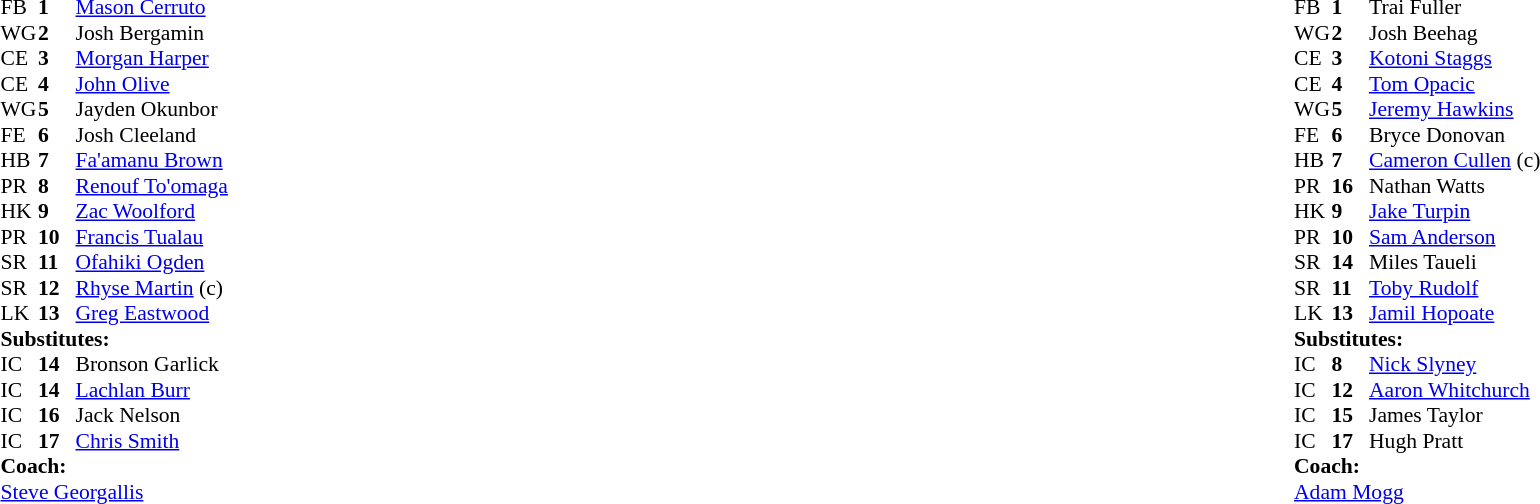<table width="100%" class="mw-collapsible mw-collapsed">
<tr>
<td valign="top" width="50%"><br><table cellspacing="0" cellpadding="0" style="font-size: 90%">
<tr>
<th width="25"></th>
<th width="25"></th>
</tr>
<tr>
<td>FB</td>
<td><strong>1</strong></td>
<td><a href='#'>Mason Cerruto</a></td>
</tr>
<tr>
<td>WG</td>
<td><strong>2</strong></td>
<td>Josh Bergamin</td>
</tr>
<tr>
<td>CE</td>
<td><strong>3</strong></td>
<td><a href='#'>Morgan Harper</a></td>
</tr>
<tr>
<td>CE</td>
<td><strong>4</strong></td>
<td><a href='#'>John Olive</a></td>
</tr>
<tr>
<td>WG</td>
<td><strong>5</strong></td>
<td>Jayden Okunbor</td>
</tr>
<tr>
<td>FE</td>
<td><strong>6</strong></td>
<td>Josh Cleeland</td>
</tr>
<tr>
<td>HB</td>
<td><strong>7</strong></td>
<td><a href='#'>Fa'amanu Brown</a></td>
</tr>
<tr>
<td>PR</td>
<td><strong>8</strong></td>
<td><a href='#'>Renouf To'omaga</a></td>
</tr>
<tr>
<td>HK</td>
<td><strong>9</strong></td>
<td><a href='#'>Zac Woolford</a></td>
</tr>
<tr>
<td>PR</td>
<td><strong>10</strong></td>
<td><a href='#'>Francis Tualau</a></td>
</tr>
<tr>
<td>SR</td>
<td><strong>11</strong></td>
<td><a href='#'>Ofahiki Ogden</a></td>
</tr>
<tr>
<td>SR</td>
<td><strong>12</strong></td>
<td><a href='#'>Rhyse Martin</a> (c)</td>
</tr>
<tr>
<td>LK</td>
<td><strong>13</strong></td>
<td><a href='#'>Greg Eastwood</a></td>
</tr>
<tr>
<td colspan="3"><strong>Substitutes:</strong></td>
</tr>
<tr>
<td>IC</td>
<td><strong>14</strong></td>
<td>Bronson Garlick</td>
</tr>
<tr>
<td>IC</td>
<td><strong>14</strong></td>
<td><a href='#'>Lachlan Burr</a></td>
</tr>
<tr>
<td>IC</td>
<td><strong>16</strong></td>
<td>Jack Nelson</td>
</tr>
<tr>
<td>IC</td>
<td><strong>17</strong></td>
<td><a href='#'>Chris Smith</a></td>
</tr>
<tr>
<td colspan="3"><strong>Coach:</strong></td>
</tr>
<tr>
<td colspan="4"><a href='#'>Steve Georgallis</a></td>
</tr>
</table>
</td>
<td valign="top" width="50%"><br><table cellspacing="0" cellpadding="0" align="center" style="font-size: 90%">
<tr>
<th width="25"></th>
<th width="25"></th>
</tr>
<tr>
<td>FB</td>
<td><strong>1</strong></td>
<td>Trai Fuller</td>
</tr>
<tr>
<td>WG</td>
<td><strong>2</strong></td>
<td>Josh Beehag</td>
</tr>
<tr>
<td>CE</td>
<td><strong>3</strong></td>
<td><a href='#'>Kotoni Staggs</a></td>
</tr>
<tr>
<td>CE</td>
<td><strong>4</strong></td>
<td><a href='#'>Tom Opacic</a></td>
</tr>
<tr>
<td>WG</td>
<td><strong>5</strong></td>
<td><a href='#'>Jeremy Hawkins</a></td>
</tr>
<tr>
<td>FE</td>
<td><strong>6</strong></td>
<td>Bryce Donovan</td>
</tr>
<tr>
<td>HB</td>
<td><strong>7</strong></td>
<td><a href='#'>Cameron Cullen</a> (c)</td>
</tr>
<tr>
<td>PR</td>
<td><strong>16</strong></td>
<td>Nathan Watts</td>
</tr>
<tr>
<td>HK</td>
<td><strong>9</strong></td>
<td><a href='#'>Jake Turpin</a></td>
</tr>
<tr>
<td>PR</td>
<td><strong>10</strong></td>
<td><a href='#'>Sam Anderson</a></td>
</tr>
<tr>
<td>SR</td>
<td><strong>14</strong></td>
<td>Miles Taueli</td>
</tr>
<tr>
<td>SR</td>
<td><strong>11</strong></td>
<td><a href='#'>Toby Rudolf</a></td>
</tr>
<tr>
<td>LK</td>
<td><strong>13</strong></td>
<td><a href='#'>Jamil Hopoate</a></td>
</tr>
<tr>
<td colspan="3"><strong>Substitutes:</strong></td>
</tr>
<tr>
<td>IC</td>
<td><strong>8</strong></td>
<td><a href='#'>Nick Slyney</a></td>
</tr>
<tr>
<td>IC</td>
<td><strong>12</strong></td>
<td><a href='#'>Aaron Whitchurch</a></td>
</tr>
<tr>
<td>IC</td>
<td><strong>15</strong></td>
<td>James Taylor</td>
</tr>
<tr>
<td>IC</td>
<td><strong>17</strong></td>
<td>Hugh Pratt</td>
</tr>
<tr>
<td colspan="3"><strong>Coach:</strong></td>
</tr>
<tr>
<td colspan="4"><a href='#'>Adam Mogg</a></td>
</tr>
</table>
</td>
</tr>
</table>
